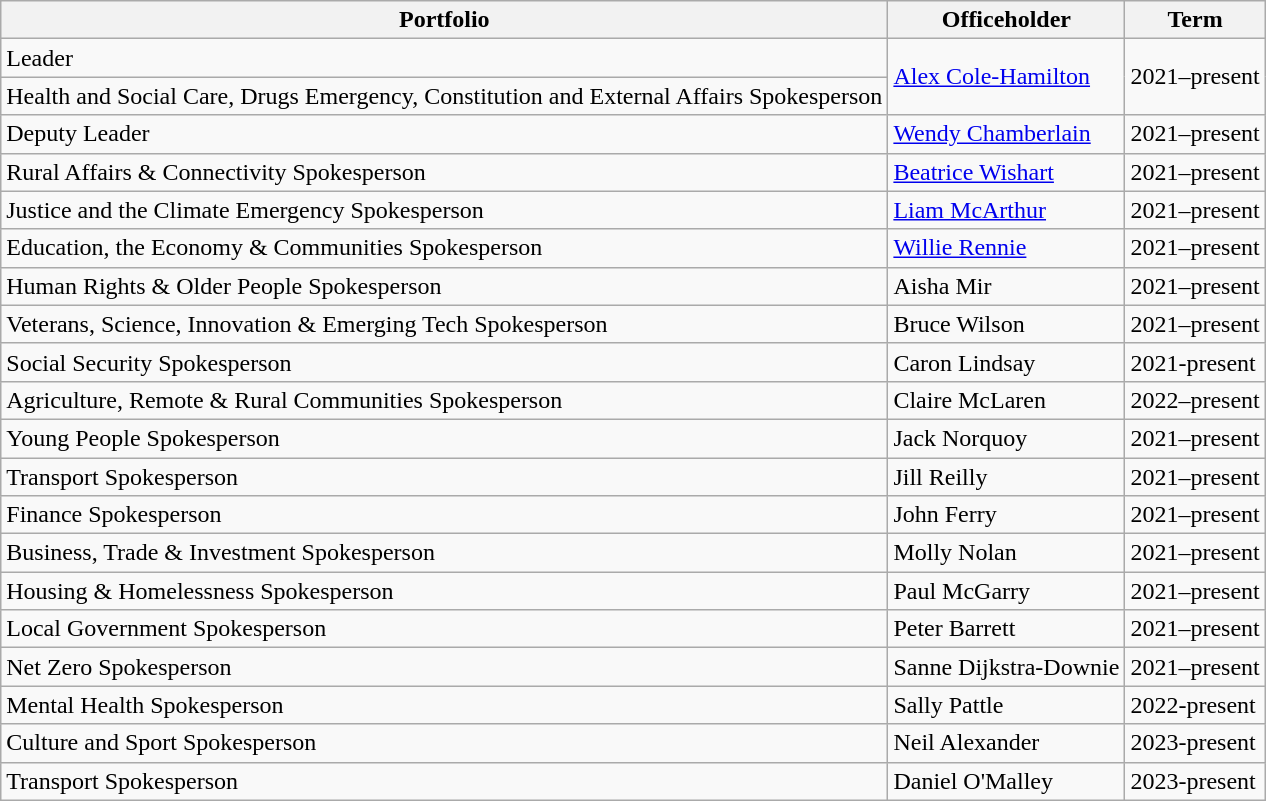<table class="wikitable">
<tr>
<th>Portfolio</th>
<th>Officeholder</th>
<th>Term</th>
</tr>
<tr>
<td>Leader</td>
<td rowspan="2"><a href='#'>Alex Cole-Hamilton</a></td>
<td rowspan="2">2021–present</td>
</tr>
<tr>
<td>Health and Social Care, Drugs Emergency, Constitution and External Affairs Spokesperson</td>
</tr>
<tr>
<td>Deputy Leader</td>
<td><a href='#'>Wendy Chamberlain</a> </td>
<td>2021–present</td>
</tr>
<tr>
<td>Rural Affairs & Connectivity Spokesperson</td>
<td><a href='#'>Beatrice Wishart</a></td>
<td>2021–present</td>
</tr>
<tr>
<td>Justice and the Climate Emergency Spokesperson</td>
<td><a href='#'>Liam McArthur</a></td>
<td>2021–present</td>
</tr>
<tr>
<td>Education, the Economy & Communities Spokesperson</td>
<td><a href='#'>Willie Rennie</a></td>
<td>2021–present</td>
</tr>
<tr>
<td>Human Rights & Older People Spokesperson</td>
<td>Aisha Mir </td>
<td>2021–present</td>
</tr>
<tr>
<td>Veterans, Science, Innovation & Emerging Tech Spokesperson</td>
<td>Bruce Wilson </td>
<td>2021–present</td>
</tr>
<tr>
<td>Social Security Spokesperson</td>
<td>Caron Lindsay </td>
<td>2021-present</td>
</tr>
<tr>
<td>Agriculture, Remote & Rural Communities Spokesperson</td>
<td>Claire McLaren </td>
<td>2022–present</td>
</tr>
<tr>
<td>Young People Spokesperson</td>
<td>Jack Norquoy </td>
<td>2021–present</td>
</tr>
<tr>
<td>Transport Spokesperson</td>
<td>Jill Reilly </td>
<td>2021–present</td>
</tr>
<tr>
<td>Finance Spokesperson</td>
<td>John Ferry </td>
<td>2021–present</td>
</tr>
<tr>
<td>Business, Trade & Investment Spokesperson</td>
<td>Molly Nolan </td>
<td>2021–present</td>
</tr>
<tr>
<td>Housing & Homelessness Spokesperson</td>
<td>Paul McGarry </td>
<td>2021–present</td>
</tr>
<tr>
<td>Local Government Spokesperson</td>
<td>Peter Barrett </td>
<td>2021–present</td>
</tr>
<tr>
<td>Net Zero Spokesperson</td>
<td>Sanne Dijkstra-Downie </td>
<td>2021–present</td>
</tr>
<tr>
<td>Mental Health Spokesperson</td>
<td>Sally Pattle </td>
<td>2022-present</td>
</tr>
<tr>
<td>Culture and Sport Spokesperson</td>
<td>Neil Alexander </td>
<td>2023-present</td>
</tr>
<tr>
<td>Transport Spokesperson</td>
<td>Daniel O'Malley </td>
<td>2023-present</td>
</tr>
</table>
